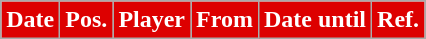<table class="wikitable plainrowheaders sortable">
<tr>
<th style="background:#DD0000;color:#FFFFFF;">Date</th>
<th style="background:#DD0000;color:#FFFFFF;">Pos.</th>
<th style="background:#DD0000;color:#FFFFFF;">Player</th>
<th style="background:#DD0000;color:#FFFFFF;">From</th>
<th style="background:#DD0000;color:#FFFFFF;">Date until</th>
<th style="background:#DD0000;color:#FFFFFF;">Ref.</th>
</tr>
</table>
